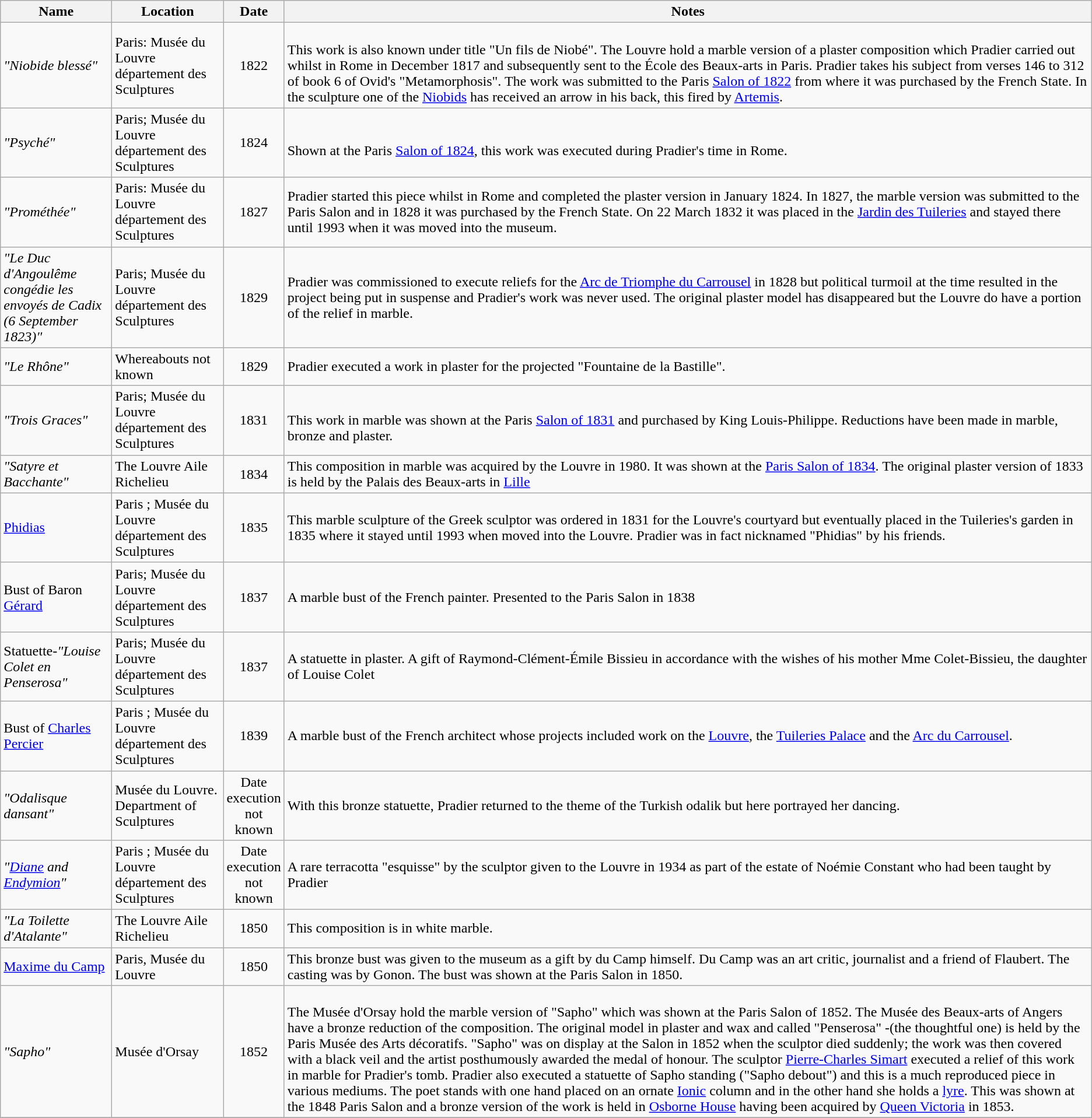<table class="wikitable sortable plainrowheaders">
<tr>
<th style="width:120px">Name</th>
<th style="width:120px">Location</th>
<th style="width:50px">Date</th>
<th class="unsortable">Notes</th>
</tr>
<tr>
<td><em>"Niobide blessé"</em></td>
<td>Paris: Musée du Louvre département des Sculptures</td>
<td align="center">1822</td>
<td><br>This work is also known under title "Un fils de Niobé". The Louvre hold a marble version of a plaster composition which Pradier carried out whilst in Rome in December 1817 and subsequently sent to the École des Beaux-arts in Paris. Pradier takes his subject from verses 146 to 312 of book 6 of Ovid's "Metamorphosis". The work was submitted to the Paris <a href='#'>Salon of 1822</a> from where it was purchased by the French State. In the sculpture one of the <a href='#'>Niobids</a> has received an arrow in his back, this fired by <a href='#'>Artemis</a>.</td>
</tr>
<tr>
<td><em>"Psyché"</em></td>
<td>Paris; Musée du Louvre département des Sculptures</td>
<td align="center">1824</td>
<td><br>Shown at the Paris <a href='#'>Salon of 1824</a>, this work was executed during Pradier's time in Rome.

</td>
</tr>
<tr>
<td><em>"Prométhée"</em></td>
<td>Paris: Musée du Louvre département des Sculptures</td>
<td align="center">1827</td>
<td>Pradier started this piece whilst in Rome and completed the plaster version in January 1824.  In 1827, the marble version was submitted to the Paris Salon and in 1828 it was purchased by the French State.  On 22 March 1832 it was placed in the <a href='#'>Jardin des Tuileries</a> and stayed there until 1993 when it was moved into the museum.<br></td>
</tr>
<tr>
<td><em>"Le Duc d'Angoulême congédie les envoyés de Cadix (6 September 1823)"</em></td>
<td>Paris; Musée du Louvre département des Sculptures</td>
<td align="center">1829</td>
<td>Pradier was commissioned to execute reliefs for the <a href='#'>Arc de Triomphe du Carrousel</a> in 1828 but political turmoil at the time resulted in the project being put in suspense and Pradier's work was never used. The original plaster model has disappeared but the Louvre do have a portion of the relief in marble.<br></td>
</tr>
<tr>
<td><em>"Le Rhône"</em></td>
<td>Whereabouts not known</td>
<td align="center">1829</td>
<td>Pradier executed a work in plaster for the projected "Fountaine de la Bastille".</td>
</tr>
<tr>
<td><em>"Trois Graces"</em></td>
<td>Paris; Musée du Louvre département des Sculptures</td>
<td align="center">1831</td>
<td><br>This work in marble was shown at the Paris <a href='#'>Salon of 1831</a> and purchased by King Louis-Philippe. Reductions have been made in marble, bronze and plaster.</td>
</tr>
<tr>
<td><em>"Satyre et Bacchante"</em></td>
<td>The Louvre Aile Richelieu</td>
<td align="center">1834</td>
<td>This composition in marble was acquired by the Louvre in 1980. It was shown at the <a href='#'>Paris Salon of 1834</a>. The original plaster version of 1833 is held by the Palais des Beaux-arts in <a href='#'>Lille</a></td>
</tr>
<tr>
<td><a href='#'>Phidias</a></td>
<td>Paris ; Musée du Louvre département des Sculptures</td>
<td align="center">1835</td>
<td>This marble sculpture of the Greek sculptor was ordered in 1831 for the Louvre's courtyard but eventually placed in the Tuileries's garden in 1835 where it stayed until 1993 when moved into the Louvre. Pradier was in fact nicknamed "Phidias" by his friends.<br>

</td>
</tr>
<tr>
<td>Bust of Baron <a href='#'>Gérard</a></td>
<td>Paris; Musée du Louvre département des Sculptures</td>
<td align="center">1837</td>
<td>A marble bust of the French painter. Presented to the Paris Salon in 1838</td>
</tr>
<tr>
<td>Statuette-<em>"Louise Colet en Penserosa"</em></td>
<td>Paris; Musée du Louvre département des Sculptures</td>
<td align="center">1837</td>
<td>A statuette in plaster. A gift of Raymond-Clément-Émile Bissieu in accordance with the wishes of his mother Mme Colet-Bissieu, the daughter of Louise Colet<br></td>
</tr>
<tr>
<td>Bust of <a href='#'>Charles Percier</a></td>
<td>Paris ; Musée du Louvre département des Sculptures</td>
<td align="center">1839</td>
<td>A marble bust of the French architect whose projects included work on the <a href='#'>Louvre</a>, the <a href='#'>Tuileries Palace</a> and the <a href='#'>Arc du Carrousel</a>.<br></td>
</tr>
<tr>
<td><em>"Odalisque dansant"</em></td>
<td>Musée du Louvre. Department of Sculptures</td>
<td align="center">Date execution not known</td>
<td>With this bronze statuette, Pradier returned to the theme of the Turkish odalik but here portrayed her dancing.<br></td>
</tr>
<tr>
<td><em>"<a href='#'>Diane</a> and <a href='#'>Endymion</a>"</em></td>
<td>Paris ; Musée du Louvre département des Sculptures</td>
<td align="center">Date execution not known</td>
<td>A rare terracotta "esquisse" by the sculptor given to the Louvre in 1934 as part of the estate of Noémie Constant who had been taught by Pradier</td>
</tr>
<tr>
<td><em>"La Toilette d'Atalante"</em></td>
<td>The Louvre Aile Richelieu</td>
<td align="center">1850</td>
<td>This composition is in white marble.<br></td>
</tr>
<tr>
<td><a href='#'>Maxime du Camp</a></td>
<td>Paris, Musée du Louvre</td>
<td align="center">1850</td>
<td>This bronze bust was given to the museum as a gift by du Camp himself. Du Camp was an art critic, journalist and a friend of Flaubert. The casting was by Gonon. The bust was shown at the Paris Salon in 1850.<br>
</td>
</tr>
<tr>
<td><em>"Sapho"</em></td>
<td>Musée d'Orsay</td>
<td align="center">1852</td>
<td><br>The Musée d'Orsay hold the marble version of "Sapho" which was shown at the Paris Salon of 1852. The Musée des Beaux-arts of Angers have a bronze reduction of the composition. The original model in plaster and wax and called  "Penserosa" -(the thoughtful one) is held by the Paris Musée des Arts décoratifs. "Sapho" was on display at the Salon in 1852 when the sculptor died suddenly; the work was then covered with a black veil and the artist posthumously awarded the medal of honour. The sculptor <a href='#'>Pierre-Charles Simart</a> executed a relief of this work in marble for Pradier's tomb. Pradier also executed a statuette of Sapho standing ("Sapho debout") and this is a much reproduced piece in various mediums. The poet stands with one hand placed on an ornate <a href='#'>Ionic</a> column and in the other hand she holds a <a href='#'>lyre</a>. This was shown at the 1848 Paris Salon and a bronze version of the work is held in <a href='#'>Osborne House</a> having been acquired by <a href='#'>Queen Victoria</a> in 1853.

</td>
</tr>
<tr>
</tr>
</table>
